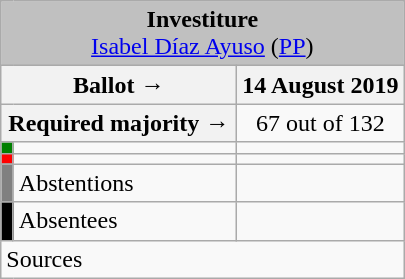<table class="wikitable" style="text-align:center;">
<tr>
<td colspan="3" align="center" bgcolor="#C0C0C0"><strong>Investiture</strong><br><a href='#'>Isabel Díaz Ayuso</a> (<a href='#'>PP</a>)</td>
</tr>
<tr>
<th colspan="2" width="150px">Ballot →</th>
<th>14 August 2019</th>
</tr>
<tr>
<th colspan="2">Required majority →</th>
<td>67 out of 132 </td>
</tr>
<tr>
<th width="1px" style="background:green;"></th>
<td align="left"></td>
<td></td>
</tr>
<tr>
<th style="color:inherit;background:red;"></th>
<td align="left"></td>
<td></td>
</tr>
<tr>
<th style="color:inherit;background:gray;"></th>
<td align="left"><span>Abstentions</span></td>
<td></td>
</tr>
<tr>
<th style="color:inherit;background:black;"></th>
<td align="left"><span>Absentees</span></td>
<td></td>
</tr>
<tr>
<td align="left" colspan="3">Sources</td>
</tr>
</table>
